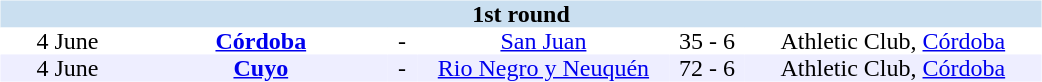<table table width=700>
<tr>
<td width=700 valign="top"><br><table border=0 cellspacing=0 cellpadding=0 style="font-size: 100%; border-collapse: collapse;" width=100%>
<tr bgcolor="#CADFF0">
<td style="font-size:100%"; align="center" colspan="6"><strong>1st round</strong></td>
</tr>
<tr align=center bgcolor=#FFFFFF>
<td width=90>4 June</td>
<td width=170><strong><a href='#'>Córdoba</a></strong></td>
<td width=20>-</td>
<td width=170><a href='#'>San Juan</a></td>
<td width=50>35 - 6</td>
<td width=200>Athletic Club, <a href='#'>Córdoba</a></td>
</tr>
<tr align=center bgcolor=#EEEEFF>
<td width=90>4 June</td>
<td width=170><strong><a href='#'>Cuyo</a></strong></td>
<td width=20>-</td>
<td width=170><a href='#'>Rio Negro y Neuquén</a></td>
<td width=50>72 - 6</td>
<td width=200>Athletic Club, <a href='#'>Córdoba</a></td>
</tr>
</table>
</td>
</tr>
</table>
